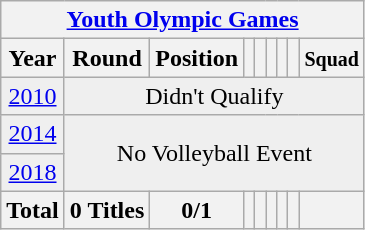<table class="wikitable" style="text-align: center;">
<tr>
<th colspan=9><a href='#'>Youth Olympic Games</a></th>
</tr>
<tr>
<th>Year</th>
<th>Round</th>
<th>Position</th>
<th></th>
<th></th>
<th></th>
<th></th>
<th></th>
<th><small>Squad</small></th>
</tr>
<tr bgcolor="efefef">
<td> <a href='#'>2010</a></td>
<td colspan=9>Didn't Qualify</td>
</tr>
<tr bgcolor="efefef">
<td> <a href='#'>2014</a></td>
<td colspan=9 rowspan=2 align=center>No Volleyball Event</td>
</tr>
<tr bgcolor="efefef">
<td> <a href='#'>2018</a></td>
</tr>
<tr>
<th>Total</th>
<th>0 Titles</th>
<th>0/1</th>
<th></th>
<th></th>
<th></th>
<th></th>
<th></th>
<th></th>
</tr>
</table>
